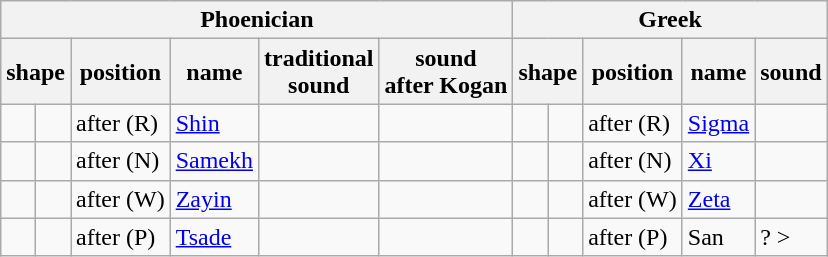<table class="wikitable">
<tr>
<th colspan="6">Phoenician</th>
<th colspan="5">Greek</th>
</tr>
<tr>
<th colspan=2>shape</th>
<th>position</th>
<th>name</th>
<th>traditional <br> sound</th>
<th>sound <br> after Kogan</th>
<th colspan=2>shape</th>
<th>position</th>
<th>name</th>
<th>sound</th>
</tr>
<tr>
<td></td>
<td></td>
<td>after  (R)</td>
<td><a href='#'>Shin</a></td>
<td></td>
<td></td>
<td></td>
<td></td>
<td>after  (R)</td>
<td><a href='#'>Sigma</a></td>
<td></td>
</tr>
<tr>
<td></td>
<td></td>
<td>after  (N)</td>
<td><a href='#'>Samekh</a></td>
<td></td>
<td></td>
<td></td>
<td></td>
<td>after  (N)</td>
<td><a href='#'>Xi</a></td>
<td></td>
</tr>
<tr>
<td></td>
<td></td>
<td>after  (W)</td>
<td><a href='#'>Zayin</a></td>
<td></td>
<td></td>
<td></td>
<td></td>
<td>after  (W)</td>
<td><a href='#'>Zeta</a></td>
<td></td>
</tr>
<tr>
<td></td>
<td></td>
<td>after  (P)</td>
<td><a href='#'>Tsade</a></td>
<td></td>
<td></td>
<td></td>
<td></td>
<td>after  (P)</td>
<td>San</td>
<td>? > </td>
</tr>
</table>
